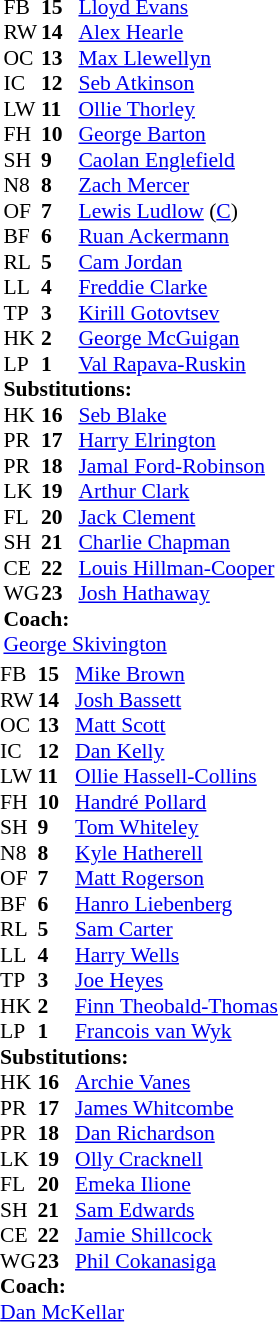<table style="width:100%;">
<tr>
<td style="vertical-align:top; width:50%"><br><table style="font-size:90%; margin:0.2em auto;" cellspacing="0" cellpadding="0">
<tr>
<th width="25"></th>
<th width="25"></th>
</tr>
<tr>
<td>FB</td>
<td><strong>15</strong></td>
<td> <a href='#'>Lloyd Evans</a></td>
</tr>
<tr>
<td>RW</td>
<td><strong>14</strong></td>
<td> <a href='#'>Alex Hearle</a></td>
</tr>
<tr>
<td>OC</td>
<td><strong>13</strong></td>
<td> <a href='#'>Max Llewellyn</a></td>
</tr>
<tr>
<td>IC</td>
<td><strong>12</strong></td>
<td> <a href='#'>Seb Atkinson</a></td>
</tr>
<tr>
<td>LW</td>
<td><strong>11</strong></td>
<td> <a href='#'>Ollie Thorley</a></td>
</tr>
<tr>
<td>FH</td>
<td><strong>10</strong></td>
<td> <a href='#'>George Barton</a>  </td>
</tr>
<tr>
<td>SH</td>
<td><strong>9</strong></td>
<td> <a href='#'>Caolan Englefield</a></td>
</tr>
<tr>
<td>N8</td>
<td><strong>8</strong></td>
<td> <a href='#'>Zach Mercer</a></td>
</tr>
<tr>
<td>OF</td>
<td><strong>7</strong></td>
<td> <a href='#'>Lewis Ludlow</a> (<a href='#'>C</a>) </td>
</tr>
<tr>
<td>BF</td>
<td><strong>6</strong></td>
<td> <a href='#'>Ruan Ackermann</a> </td>
</tr>
<tr>
<td>RL</td>
<td><strong>5</strong></td>
<td> <a href='#'>Cam Jordan</a> </td>
</tr>
<tr>
<td>LL</td>
<td><strong>4</strong></td>
<td> <a href='#'>Freddie Clarke</a></td>
</tr>
<tr>
<td>TP</td>
<td><strong>3</strong></td>
<td> <a href='#'>Kirill Gotovtsev</a></td>
</tr>
<tr>
<td>HK</td>
<td><strong>2</strong></td>
<td> <a href='#'>George McGuigan</a> </td>
</tr>
<tr>
<td>LP</td>
<td><strong>1</strong></td>
<td> <a href='#'>Val Rapava-Ruskin</a> </td>
</tr>
<tr>
<td colspan=3><strong>Substitutions:</strong></td>
</tr>
<tr>
<td>HK</td>
<td><strong>16</strong></td>
<td> <a href='#'>Seb Blake</a> </td>
</tr>
<tr>
<td>PR</td>
<td><strong>17</strong></td>
<td> <a href='#'>Harry Elrington</a></td>
</tr>
<tr>
<td>PR</td>
<td><strong>18</strong></td>
<td> <a href='#'>Jamal Ford-Robinson</a> </td>
</tr>
<tr>
<td>LK</td>
<td><strong>19</strong></td>
<td> <a href='#'>Arthur Clark</a> </td>
</tr>
<tr>
<td>FL</td>
<td><strong>20</strong></td>
<td> <a href='#'>Jack Clement</a> </td>
</tr>
<tr>
<td>SH</td>
<td><strong>21</strong></td>
<td> <a href='#'>Charlie Chapman</a></td>
</tr>
<tr>
<td>CE</td>
<td><strong>22</strong></td>
<td> <a href='#'>Louis Hillman-Cooper</a></td>
</tr>
<tr>
<td>WG</td>
<td><strong>23</strong></td>
<td> <a href='#'>Josh Hathaway</a>  </td>
</tr>
<tr>
<td colspan=3><strong>Coach:</strong></td>
</tr>
<tr>
<td colspan="4"> <a href='#'>George Skivington</a></td>
</tr>
<tr>
</tr>
</table>
<table cellspacing="0" cellpadding="0" style="font-size:90%; margin:0.2em auto;">
<tr>
<th width="25"></th>
<th width="25"></th>
</tr>
<tr>
<td>FB</td>
<td><strong>15</strong></td>
<td> <a href='#'>Mike Brown</a>  </td>
</tr>
<tr>
<td>RW</td>
<td><strong>14</strong></td>
<td> <a href='#'>Josh Bassett</a></td>
</tr>
<tr>
<td>OC</td>
<td><strong>13</strong></td>
<td> <a href='#'>Matt Scott</a></td>
</tr>
<tr>
<td>IC</td>
<td><strong>12</strong></td>
<td> <a href='#'>Dan Kelly</a> </td>
</tr>
<tr>
<td>LW</td>
<td><strong>11</strong></td>
<td> <a href='#'>Ollie Hassell-Collins</a></td>
</tr>
<tr>
<td>FH</td>
<td><strong>10</strong></td>
<td> <a href='#'>Handré Pollard</a></td>
</tr>
<tr>
<td>SH</td>
<td><strong>9</strong></td>
<td> <a href='#'>Tom Whiteley</a> </td>
</tr>
<tr>
<td>N8</td>
<td><strong>8</strong></td>
<td> <a href='#'>Kyle Hatherell</a></td>
</tr>
<tr>
<td>OF</td>
<td><strong>7</strong></td>
<td> <a href='#'>Matt Rogerson</a>   </td>
</tr>
<tr>
<td>BF</td>
<td><strong>6</strong></td>
<td> <a href='#'>Hanro Liebenberg</a></td>
</tr>
<tr>
<td>RL</td>
<td><strong>5</strong></td>
<td> <a href='#'>Sam Carter</a></td>
</tr>
<tr>
<td>LL</td>
<td><strong>4</strong></td>
<td> <a href='#'>Harry Wells</a> </td>
</tr>
<tr>
<td>TP</td>
<td><strong>3</strong></td>
<td> <a href='#'>Joe Heyes</a> </td>
</tr>
<tr>
<td>HK</td>
<td><strong>2</strong></td>
<td> <a href='#'>Finn Theobald-Thomas</a>  </td>
</tr>
<tr>
<td>LP</td>
<td><strong>1</strong></td>
<td> <a href='#'>Francois van Wyk</a> </td>
</tr>
<tr>
<td colspan=3><strong>Substitutions:</strong></td>
</tr>
<tr>
<td>HK</td>
<td><strong>16</strong></td>
<td> <a href='#'>Archie Vanes</a>   </td>
</tr>
<tr>
<td>PR</td>
<td><strong>17</strong></td>
<td> <a href='#'>James Whitcombe</a> </td>
</tr>
<tr>
<td>PR</td>
<td><strong>18</strong></td>
<td> <a href='#'>Dan Richardson</a> </td>
</tr>
<tr>
<td>LK</td>
<td><strong>19</strong></td>
<td> <a href='#'>Olly Cracknell</a> </td>
</tr>
<tr>
<td>FL</td>
<td><strong>20</strong></td>
<td> <a href='#'>Emeka Ilione</a> </td>
</tr>
<tr>
<td>SH</td>
<td><strong>21</strong></td>
<td> <a href='#'>Sam Edwards</a> </td>
</tr>
<tr>
<td>CE</td>
<td><strong>22</strong></td>
<td> <a href='#'>Jamie Shillcock</a> </td>
</tr>
<tr>
<td>WG</td>
<td><strong>23</strong></td>
<td> <a href='#'>Phil Cokanasiga</a> </td>
</tr>
<tr>
<td colspan=3><strong>Coach:</strong></td>
</tr>
<tr>
<td colspan="4"> <a href='#'>Dan McKellar</a></td>
</tr>
<tr>
</tr>
</table>
</td>
</tr>
</table>
